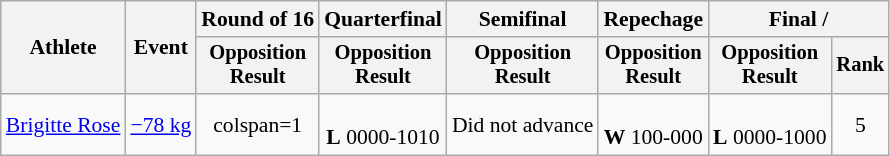<table class="wikitable" style="font-size:90%">
<tr>
<th rowspan=2>Athlete</th>
<th rowspan=2>Event</th>
<th>Round of 16</th>
<th>Quarterfinal</th>
<th>Semifinal</th>
<th>Repechage</th>
<th colspan=2>Final / </th>
</tr>
<tr style="font-size: 95%">
<th>Opposition<br>Result</th>
<th>Opposition<br>Result</th>
<th>Opposition<br>Result</th>
<th>Opposition<br>Result</th>
<th>Opposition<br>Result</th>
<th>Rank</th>
</tr>
<tr align=center>
<td align=left><a href='#'>Brigitte Rose</a></td>
<td align=left><a href='#'>−78 kg</a></td>
<td>colspan=1 </td>
<td><br><strong>L</strong> 0000-1010</td>
<td>Did not advance</td>
<td><br><strong>W</strong> 100-000</td>
<td><br><strong>L</strong> 0000-1000</td>
<td>5</td>
</tr>
</table>
